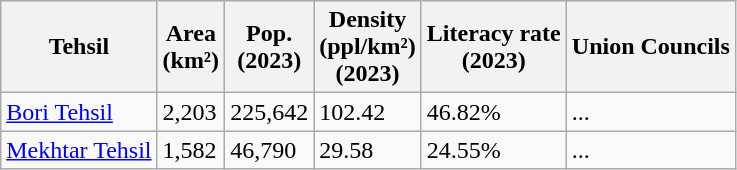<table class="wikitable sortable static-row-numbers static-row-header-hash">
<tr>
<th>Tehsil</th>
<th>Area<br>(km²)</th>
<th>Pop.<br>(2023)</th>
<th>Density<br>(ppl/km²)<br>(2023)</th>
<th>Literacy rate<br>(2023)</th>
<th>Union Councils</th>
</tr>
<tr>
<td><a href='#'>Bori Tehsil</a></td>
<td>2,203</td>
<td>225,642</td>
<td>102.42</td>
<td>46.82%</td>
<td>...</td>
</tr>
<tr>
<td><a href='#'>Mekhtar Tehsil</a></td>
<td>1,582</td>
<td>46,790</td>
<td>29.58</td>
<td>24.55%</td>
<td>...</td>
</tr>
</table>
